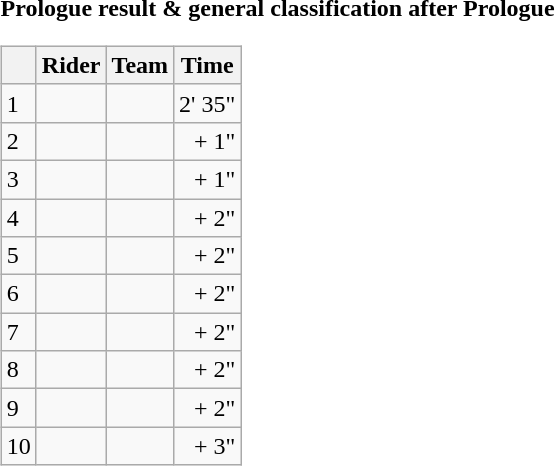<table>
<tr>
<td><strong>Prologue result & general classification after Prologue</strong><br><table class="wikitable">
<tr>
<th></th>
<th>Rider</th>
<th>Team</th>
<th>Time</th>
</tr>
<tr>
<td>1</td>
<td> </td>
<td></td>
<td align="right">2' 35"</td>
</tr>
<tr>
<td>2</td>
<td> </td>
<td></td>
<td align="right">+ 1"</td>
</tr>
<tr>
<td>3</td>
<td></td>
<td></td>
<td align="right">+ 1"</td>
</tr>
<tr>
<td>4</td>
<td></td>
<td></td>
<td align="right">+ 2"</td>
</tr>
<tr>
<td>5</td>
<td></td>
<td></td>
<td align="right">+ 2"</td>
</tr>
<tr>
<td>6</td>
<td></td>
<td></td>
<td align="right">+ 2"</td>
</tr>
<tr>
<td>7</td>
<td></td>
<td></td>
<td align="right">+ 2"</td>
</tr>
<tr>
<td>8</td>
<td></td>
<td></td>
<td align="right">+ 2"</td>
</tr>
<tr>
<td>9</td>
<td></td>
<td></td>
<td align="right">+ 2"</td>
</tr>
<tr>
<td>10</td>
<td></td>
<td></td>
<td align="right">+ 3"</td>
</tr>
</table>
</td>
</tr>
</table>
